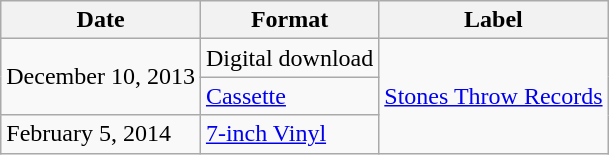<table class="wikitable">
<tr>
<th>Date</th>
<th>Format</th>
<th>Label</th>
</tr>
<tr>
<td rowspan="2">December 10, 2013</td>
<td>Digital download</td>
<td rowspan="3"><a href='#'>Stones Throw Records</a></td>
</tr>
<tr>
<td><a href='#'>Cassette</a></td>
</tr>
<tr>
<td>February 5, 2014</td>
<td><a href='#'>7-inch Vinyl</a></td>
</tr>
</table>
